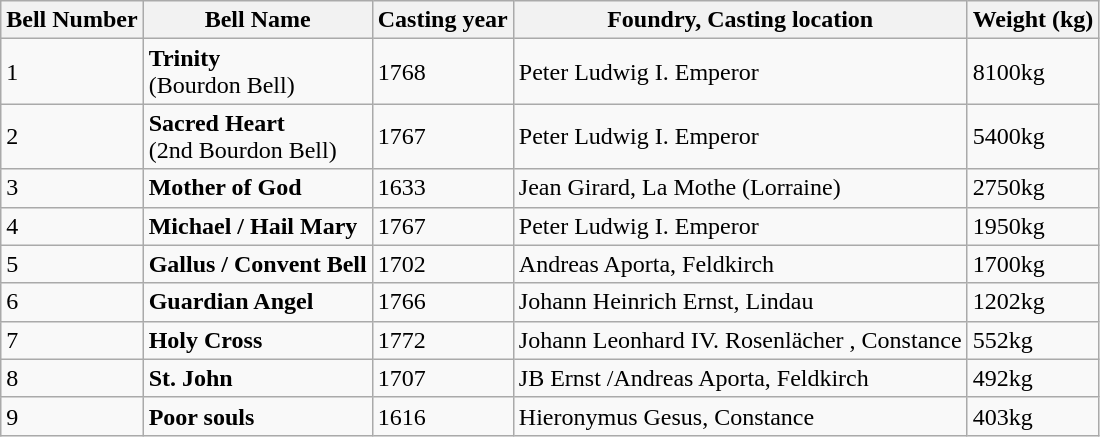<table class="wikitable">
<tr>
<th>Bell Number</th>
<th>Bell Name</th>
<th>Casting year</th>
<th>Foundry, Casting location</th>
<th>Weight (kg)</th>
</tr>
<tr>
<td>1</td>
<td><strong>Trinity</strong><br>(Bourdon Bell)</td>
<td>1768</td>
<td>Peter Ludwig I. Emperor</td>
<td>8100kg</td>
</tr>
<tr>
<td>2</td>
<td><strong>Sacred Heart</strong><br>(2nd Bourdon Bell)</td>
<td>1767</td>
<td>Peter Ludwig I. Emperor</td>
<td>5400kg</td>
</tr>
<tr>
<td>3</td>
<td><strong>Mother of God</strong></td>
<td>1633</td>
<td>Jean Girard, La Mothe (Lorraine)</td>
<td>2750kg</td>
</tr>
<tr>
<td>4</td>
<td><strong>Michael / Hail Mary</strong></td>
<td>1767</td>
<td>Peter Ludwig I. Emperor</td>
<td>1950kg</td>
</tr>
<tr>
<td>5</td>
<td><strong>Gallus / Convent Bell</strong></td>
<td>1702</td>
<td>Andreas Aporta, Feldkirch</td>
<td>1700kg</td>
</tr>
<tr>
<td>6</td>
<td><strong>Guardian Angel</strong></td>
<td>1766</td>
<td>Johann Heinrich Ernst, Lindau</td>
<td>1202kg</td>
</tr>
<tr>
<td>7</td>
<td><strong>Holy Cross</strong></td>
<td>1772</td>
<td>Johann Leonhard IV. Rosenlächer , Constance</td>
<td>552kg</td>
</tr>
<tr>
<td>8</td>
<td><strong>St. John</strong></td>
<td>1707</td>
<td>JB Ernst /Andreas Aporta, Feldkirch</td>
<td>492kg</td>
</tr>
<tr>
<td>9</td>
<td><strong>Poor souls</strong></td>
<td>1616</td>
<td>Hieronymus Gesus, Constance</td>
<td>403kg</td>
</tr>
</table>
